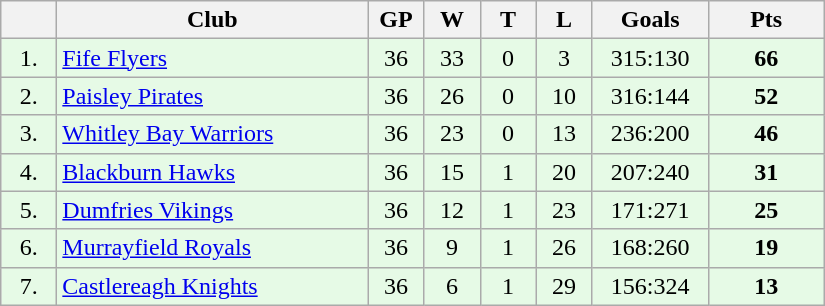<table class="wikitable">
<tr>
<th width="30"></th>
<th width="200">Club</th>
<th width="30">GP</th>
<th width="30">W</th>
<th width="30">T</th>
<th width="30">L</th>
<th width="70">Goals</th>
<th width="70">Pts</th>
</tr>
<tr bgcolor="#e6fae6" align="center">
<td>1.</td>
<td align="left"><a href='#'>Fife Flyers</a></td>
<td>36</td>
<td>33</td>
<td>0</td>
<td>3</td>
<td>315:130</td>
<td><strong>66</strong></td>
</tr>
<tr bgcolor="#e6fae6" align="center">
<td>2.</td>
<td align="left"><a href='#'>Paisley Pirates</a></td>
<td>36</td>
<td>26</td>
<td>0</td>
<td>10</td>
<td>316:144</td>
<td><strong>52</strong></td>
</tr>
<tr bgcolor="#e6fae6" align="center">
<td>3.</td>
<td align="left"><a href='#'>Whitley Bay Warriors</a></td>
<td>36</td>
<td>23</td>
<td>0</td>
<td>13</td>
<td>236:200</td>
<td><strong>46</strong></td>
</tr>
<tr bgcolor="#e6fae6" align="center">
<td>4.</td>
<td align="left"><a href='#'>Blackburn Hawks</a></td>
<td>36</td>
<td>15</td>
<td>1</td>
<td>20</td>
<td>207:240</td>
<td><strong>31</strong></td>
</tr>
<tr bgcolor="#e6fae6" align="center">
<td>5.</td>
<td align="left"><a href='#'>Dumfries Vikings</a></td>
<td>36</td>
<td>12</td>
<td>1</td>
<td>23</td>
<td>171:271</td>
<td><strong>25</strong></td>
</tr>
<tr bgcolor="#e6fae6" align="center">
<td>6.</td>
<td align="left"><a href='#'>Murrayfield Royals</a></td>
<td>36</td>
<td>9</td>
<td>1</td>
<td>26</td>
<td>168:260</td>
<td><strong>19</strong></td>
</tr>
<tr bgcolor="#e6fae6" align="center">
<td>7.</td>
<td align="left"><a href='#'>Castlereagh Knights</a></td>
<td>36</td>
<td>6</td>
<td>1</td>
<td>29</td>
<td>156:324</td>
<td><strong>13</strong></td>
</tr>
</table>
